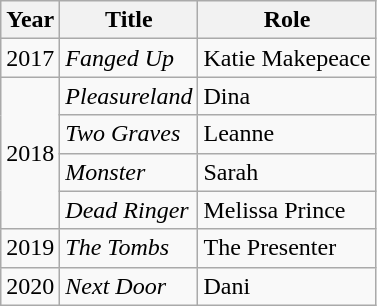<table class="wikitable sortable">
<tr>
<th>Year</th>
<th>Title</th>
<th>Role</th>
</tr>
<tr>
<td>2017</td>
<td><em>Fanged Up</em></td>
<td>Katie Makepeace</td>
</tr>
<tr>
<td rowspan=4>2018</td>
<td><em>Pleasureland</em></td>
<td>Dina</td>
</tr>
<tr>
<td><em>Two Graves</em></td>
<td>Leanne</td>
</tr>
<tr>
<td><em>Monster</em></td>
<td>Sarah</td>
</tr>
<tr>
<td><em>Dead Ringer</em></td>
<td>Melissa Prince</td>
</tr>
<tr>
<td>2019</td>
<td><em>The Tombs</em></td>
<td>The Presenter</td>
</tr>
<tr>
<td>2020</td>
<td><em>Next Door</em></td>
<td>Dani</td>
</tr>
</table>
